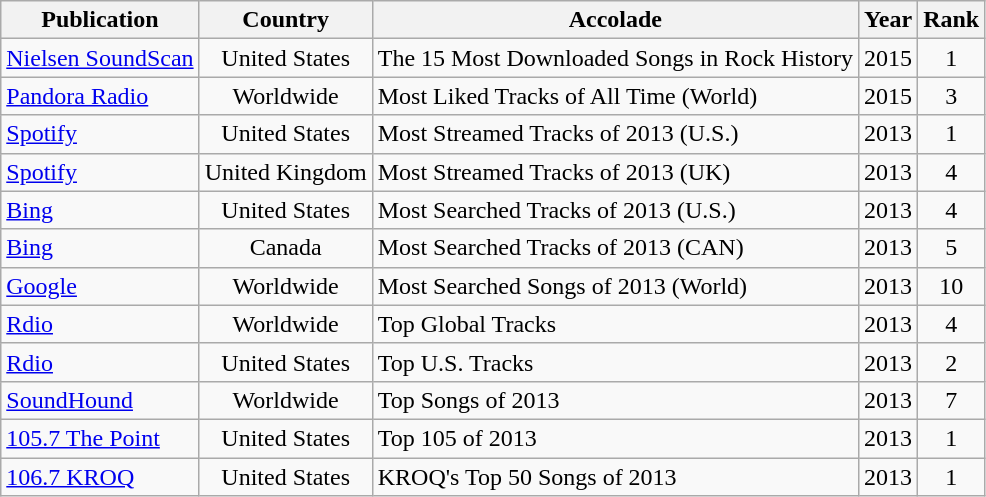<table class="wikitable sortable">
<tr>
<th>Publication</th>
<th>Country</th>
<th>Accolade</th>
<th>Year</th>
<th>Rank</th>
</tr>
<tr>
<td><a href='#'>Nielsen SoundScan</a></td>
<td style="text-align:center;">United States</td>
<td>The 15 Most Downloaded Songs in Rock History</td>
<td>2015</td>
<td style="text-align:center;">1</td>
</tr>
<tr>
<td><a href='#'>Pandora Radio</a></td>
<td style="text-align:center;">Worldwide</td>
<td>Most Liked Tracks of All Time (World)</td>
<td>2015</td>
<td style="text-align:center;">3</td>
</tr>
<tr>
<td><a href='#'>Spotify</a></td>
<td style="text-align:center;">United States</td>
<td>Most Streamed Tracks of 2013 (U.S.)</td>
<td>2013</td>
<td style="text-align:center;">1</td>
</tr>
<tr>
<td><a href='#'>Spotify</a></td>
<td style="text-align:center;">United Kingdom</td>
<td>Most Streamed Tracks of 2013 (UK)</td>
<td>2013</td>
<td style="text-align:center;">4</td>
</tr>
<tr>
<td><a href='#'>Bing</a></td>
<td style="text-align:center;">United States</td>
<td>Most Searched Tracks of 2013 (U.S.)</td>
<td>2013</td>
<td style="text-align:center;">4</td>
</tr>
<tr>
<td><a href='#'>Bing</a></td>
<td style="text-align:center;">Canada</td>
<td>Most Searched Tracks of 2013 (CAN)</td>
<td>2013</td>
<td style="text-align:center;">5</td>
</tr>
<tr>
<td><a href='#'>Google</a></td>
<td style="text-align:center;">Worldwide</td>
<td>Most Searched Songs of 2013 (World)</td>
<td>2013</td>
<td style="text-align:center;">10</td>
</tr>
<tr>
<td><a href='#'>Rdio</a></td>
<td style="text-align:center;">Worldwide</td>
<td>Top Global Tracks</td>
<td>2013</td>
<td style="text-align:center;">4</td>
</tr>
<tr>
<td><a href='#'>Rdio</a></td>
<td style="text-align:center;">United States</td>
<td>Top U.S. Tracks</td>
<td>2013</td>
<td style="text-align:center;">2</td>
</tr>
<tr>
<td><a href='#'>SoundHound</a></td>
<td style="text-align:center;">Worldwide</td>
<td>Top Songs of 2013</td>
<td>2013</td>
<td style="text-align:center;">7</td>
</tr>
<tr>
<td><a href='#'>105.7 The Point</a></td>
<td style="text-align:center;">United States</td>
<td>Top 105 of 2013</td>
<td>2013</td>
<td style="text-align:center;">1</td>
</tr>
<tr>
<td><a href='#'>106.7 KROQ</a></td>
<td style="text-align:center;">United States</td>
<td>KROQ's Top 50 Songs of 2013</td>
<td>2013</td>
<td style="text-align:center;">1</td>
</tr>
</table>
